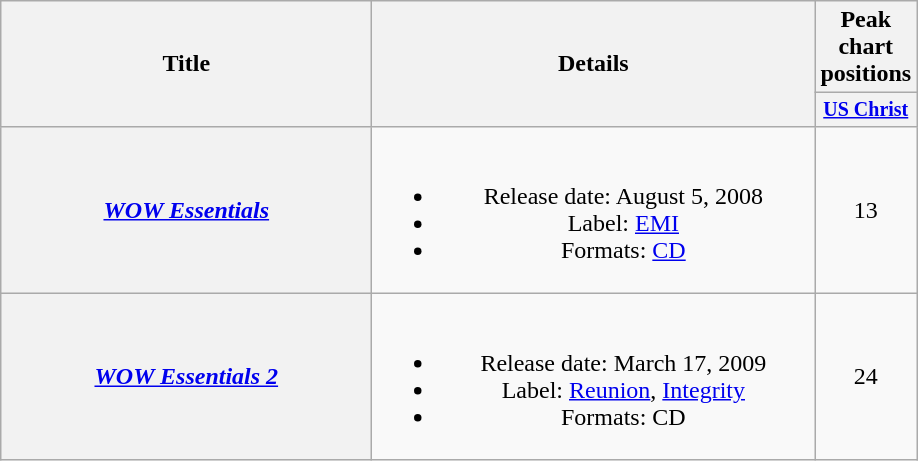<table class="wikitable plainrowheaders" style="text-align:center;">
<tr>
<th rowspan="2" style="width:15em;">Title</th>
<th rowspan="2" style="width:18em;">Details</th>
<th colspan="1">Peak chart positions</th>
</tr>
<tr style="font-size:smaller;">
<th style="width:45px;"><a href='#'>US Christ</a><br></th>
</tr>
<tr>
<th scope="row"><em><a href='#'>WOW Essentials</a></em></th>
<td><br><ul><li>Release date: August 5, 2008</li><li>Label: <a href='#'>EMI</a></li><li>Formats: <a href='#'>CD</a></li></ul></td>
<td>13</td>
</tr>
<tr>
<th scope="row"><em><a href='#'>WOW Essentials 2</a></em></th>
<td><br><ul><li>Release date: March 17, 2009</li><li>Label: <a href='#'>Reunion</a>, <a href='#'>Integrity</a></li><li>Formats: CD</li></ul></td>
<td>24</td>
</tr>
</table>
